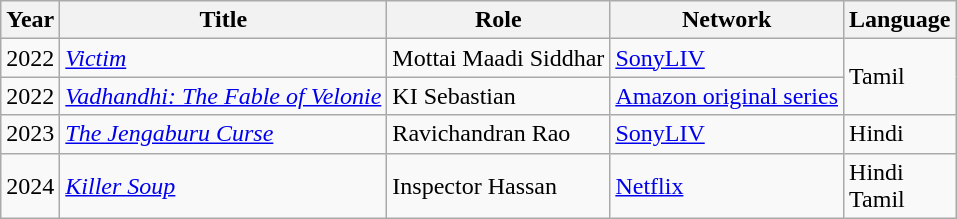<table class="wikitable sortable">
<tr>
<th>Year</th>
<th>Title</th>
<th>Role</th>
<th>Network</th>
<th>Language</th>
</tr>
<tr>
<td>2022</td>
<td><em><a href='#'>Victim</a></em></td>
<td>Mottai Maadi Siddhar</td>
<td><a href='#'>SonyLIV</a></td>
<td rowspan="2">Tamil</td>
</tr>
<tr>
<td>2022</td>
<td><em><a href='#'>Vadhandhi: The Fable of Velonie</a></em></td>
<td>KI Sebastian</td>
<td><a href='#'>Amazon original series</a></td>
</tr>
<tr>
<td>2023</td>
<td><em><a href='#'>The Jengaburu Curse</a></em></td>
<td>Ravichandran Rao</td>
<td><a href='#'>SonyLIV</a></td>
<td>Hindi</td>
</tr>
<tr>
<td>2024</td>
<td><em><a href='#'>Killer Soup</a></em></td>
<td>Inspector Hassan</td>
<td><a href='#'>Netflix</a></td>
<td>Hindi<br>Tamil</td>
</tr>
</table>
